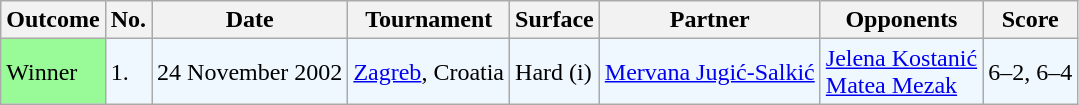<table class="sortable wikitable">
<tr>
<th>Outcome</th>
<th>No.</th>
<th>Date</th>
<th>Tournament</th>
<th>Surface</th>
<th>Partner</th>
<th>Opponents</th>
<th>Score</th>
</tr>
<tr style="background:#f0f8ff;">
<td bgcolor="98FB98">Winner</td>
<td>1.</td>
<td>24 November 2002</td>
<td><a href='#'>Zagreb</a>, Croatia</td>
<td>Hard (i)</td>
<td> <a href='#'>Mervana Jugić-Salkić</a></td>
<td> <a href='#'>Jelena Kostanić</a> <br>  <a href='#'>Matea Mezak</a></td>
<td>6–2, 6–4</td>
</tr>
</table>
